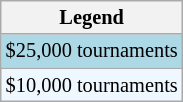<table class=wikitable style="font-size:85%">
<tr>
<th>Legend</th>
</tr>
<tr style="background:lightblue;">
<td>$25,000 tournaments</td>
</tr>
<tr style="background:#f0f8ff;">
<td>$10,000 tournaments</td>
</tr>
</table>
